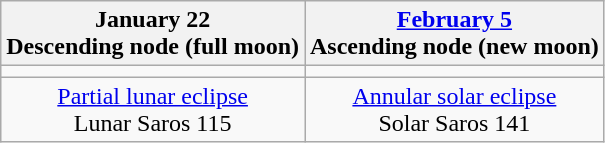<table class="wikitable">
<tr>
<th>January 22<br>Descending node (full moon)<br></th>
<th><a href='#'>February 5</a><br>Ascending node (new moon)<br></th>
</tr>
<tr>
<td></td>
<td></td>
</tr>
<tr align=center>
<td><a href='#'>Partial lunar eclipse</a><br>Lunar Saros 115</td>
<td><a href='#'>Annular solar eclipse</a><br>Solar Saros 141</td>
</tr>
</table>
